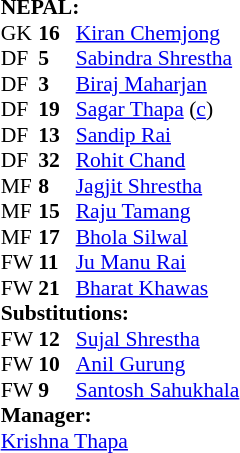<table style="font-size: 90%" cellspacing="0" cellpadding="0" align="center">
<tr>
<td colspan=4><br><strong>NEPAL:</strong></td>
</tr>
<tr>
<th width=25></th>
<th width=25></th>
</tr>
<tr>
<td>GK</td>
<td><strong>16</strong></td>
<td><a href='#'>Kiran Chemjong</a></td>
</tr>
<tr>
<td>DF</td>
<td><strong>5</strong></td>
<td><a href='#'>Sabindra Shrestha</a></td>
<td></td>
<td></td>
</tr>
<tr>
<td>DF</td>
<td><strong>3</strong></td>
<td><a href='#'>Biraj Maharjan</a></td>
</tr>
<tr>
<td>DF</td>
<td><strong>19</strong></td>
<td><a href='#'>Sagar Thapa</a> (<a href='#'>c</a>)</td>
</tr>
<tr>
<td>DF</td>
<td><strong>13</strong></td>
<td><a href='#'>Sandip Rai</a></td>
</tr>
<tr>
<td>DF</td>
<td><strong>32</strong></td>
<td><a href='#'>Rohit Chand</a></td>
</tr>
<tr>
<td>MF</td>
<td><strong>8</strong></td>
<td><a href='#'>Jagjit Shrestha</a></td>
</tr>
<tr>
<td>MF</td>
<td><strong>15</strong></td>
<td><a href='#'>Raju Tamang</a></td>
</tr>
<tr>
<td>MF</td>
<td><strong>17</strong></td>
<td><a href='#'>Bhola Silwal</a></td>
</tr>
<tr>
<td>FW</td>
<td><strong>11</strong></td>
<td><a href='#'>Ju Manu Rai</a></td>
<td></td>
<td></td>
</tr>
<tr>
<td>FW</td>
<td><strong>21</strong></td>
<td><a href='#'>Bharat Khawas</a></td>
<td></td>
<td></td>
</tr>
<tr>
<td colspan=3><strong>Substitutions:</strong></td>
</tr>
<tr>
<td>FW</td>
<td><strong>12</strong></td>
<td><a href='#'>Sujal Shrestha</a></td>
<td></td>
<td></td>
</tr>
<tr>
<td>FW</td>
<td><strong>10</strong></td>
<td><a href='#'>Anil Gurung</a></td>
<td></td>
<td></td>
</tr>
<tr>
<td>FW</td>
<td><strong>9</strong></td>
<td><a href='#'>Santosh Sahukhala</a></td>
<td></td>
<td></td>
</tr>
<tr>
<td colspan=3><strong>Manager:</strong></td>
</tr>
<tr>
<td colspan=3> <a href='#'>Krishna Thapa</a></td>
</tr>
</table>
